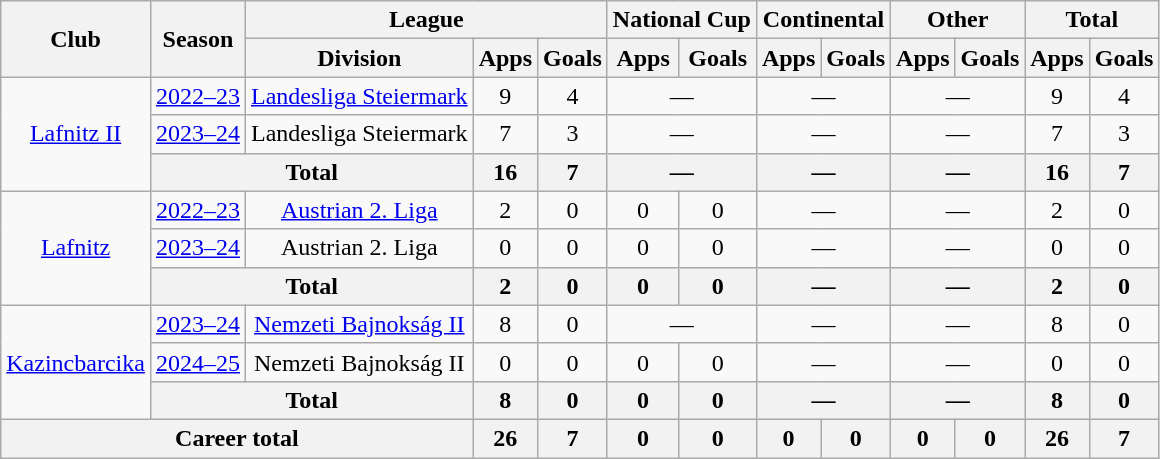<table class=wikitable style=text-align:center>
<tr>
<th rowspan=2>Club</th>
<th rowspan=2>Season</th>
<th colspan=3>League</th>
<th colspan=2>National Cup</th>
<th colspan=2>Continental</th>
<th colspan=2>Other</th>
<th colspan=2>Total</th>
</tr>
<tr>
<th>Division</th>
<th>Apps</th>
<th>Goals</th>
<th>Apps</th>
<th>Goals</th>
<th>Apps</th>
<th>Goals</th>
<th>Apps</th>
<th>Goals</th>
<th>Apps</th>
<th>Goals</th>
</tr>
<tr>
<td rowspan="3"><a href='#'>Lafnitz II</a></td>
<td><a href='#'>2022–23</a></td>
<td><a href='#'>Landesliga Steiermark</a></td>
<td>9</td>
<td>4</td>
<td colspan="2">—</td>
<td colspan="2">—</td>
<td colspan="2">—</td>
<td>9</td>
<td>4</td>
</tr>
<tr>
<td><a href='#'>2023–24</a></td>
<td>Landesliga Steiermark</td>
<td>7</td>
<td>3</td>
<td colspan="2">—</td>
<td colspan="2">—</td>
<td colspan="2">—</td>
<td>7</td>
<td>3</td>
</tr>
<tr>
<th colspan="2">Total</th>
<th>16</th>
<th>7</th>
<th colspan="2">—</th>
<th colspan="2">—</th>
<th colspan="2">—</th>
<th>16</th>
<th>7</th>
</tr>
<tr>
<td rowspan="3"><a href='#'>Lafnitz</a></td>
<td><a href='#'>2022–23</a></td>
<td><a href='#'>Austrian 2. Liga</a></td>
<td>2</td>
<td>0</td>
<td>0</td>
<td>0</td>
<td colspan="2">—</td>
<td colspan="2">—</td>
<td>2</td>
<td>0</td>
</tr>
<tr>
<td><a href='#'>2023–24</a></td>
<td>Austrian 2. Liga</td>
<td>0</td>
<td>0</td>
<td>0</td>
<td>0</td>
<td colspan="2">—</td>
<td colspan="2">—</td>
<td>0</td>
<td>0</td>
</tr>
<tr>
<th colspan="2">Total</th>
<th>2</th>
<th>0</th>
<th>0</th>
<th>0</th>
<th colspan="2">—</th>
<th colspan="2">—</th>
<th>2</th>
<th>0</th>
</tr>
<tr>
<td rowspan="3"><a href='#'>Kazincbarcika</a></td>
<td><a href='#'>2023–24</a></td>
<td><a href='#'>Nemzeti Bajnokság II</a></td>
<td>8</td>
<td>0</td>
<td colspan="2">—</td>
<td colspan="2">—</td>
<td colspan="2">—</td>
<td>8</td>
<td>0</td>
</tr>
<tr>
<td><a href='#'>2024–25</a></td>
<td>Nemzeti Bajnokság II</td>
<td>0</td>
<td>0</td>
<td>0</td>
<td>0</td>
<td colspan="2">—</td>
<td colspan="2">—</td>
<td>0</td>
<td>0</td>
</tr>
<tr>
<th colspan="2">Total</th>
<th>8</th>
<th>0</th>
<th>0</th>
<th>0</th>
<th colspan="2">—</th>
<th colspan="2">—</th>
<th>8</th>
<th>0</th>
</tr>
<tr>
<th colspan="3">Career total</th>
<th>26</th>
<th>7</th>
<th>0</th>
<th>0</th>
<th>0</th>
<th>0</th>
<th>0</th>
<th>0</th>
<th>26</th>
<th>7</th>
</tr>
</table>
